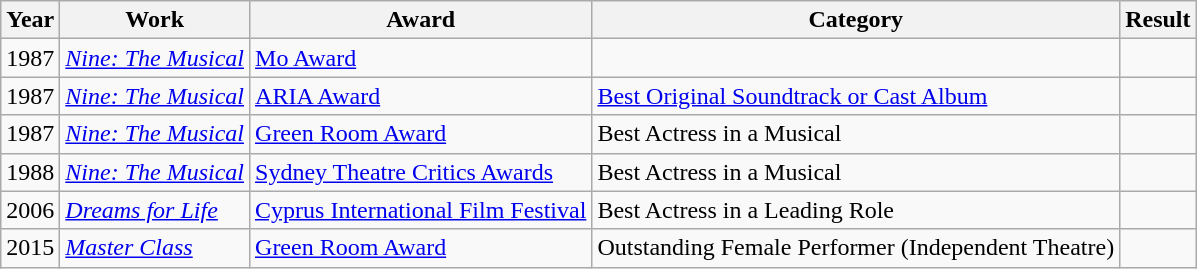<table class="wikitable sortable">
<tr>
<th>Year</th>
<th>Work</th>
<th>Award</th>
<th>Category</th>
<th>Result</th>
</tr>
<tr>
<td>1987</td>
<td><em><a href='#'>Nine: The Musical</a></em></td>
<td><a href='#'>Mo Award</a></td>
<td></td>
<td></td>
</tr>
<tr>
<td>1987</td>
<td><em><a href='#'>Nine: The Musical</a></em></td>
<td><a href='#'>ARIA Award</a></td>
<td><a href='#'>Best Original Soundtrack or Cast Album</a></td>
<td></td>
</tr>
<tr>
<td>1987</td>
<td><em><a href='#'>Nine: The Musical</a></em></td>
<td><a href='#'>Green Room Award</a></td>
<td>Best Actress in a Musical</td>
<td></td>
</tr>
<tr>
<td>1988</td>
<td><em><a href='#'>Nine: The Musical</a></em></td>
<td><a href='#'>Sydney Theatre Critics Awards</a></td>
<td>Best Actress in a Musical</td>
<td></td>
</tr>
<tr>
<td>2006</td>
<td><em><a href='#'>Dreams for Life</a></em></td>
<td><a href='#'>Cyprus International Film Festival</a></td>
<td>Best Actress in a Leading Role</td>
<td></td>
</tr>
<tr>
<td>2015</td>
<td><em><a href='#'>Master Class</a></em></td>
<td><a href='#'>Green Room Award</a></td>
<td>Outstanding Female Performer (Independent Theatre)</td>
<td></td>
</tr>
</table>
